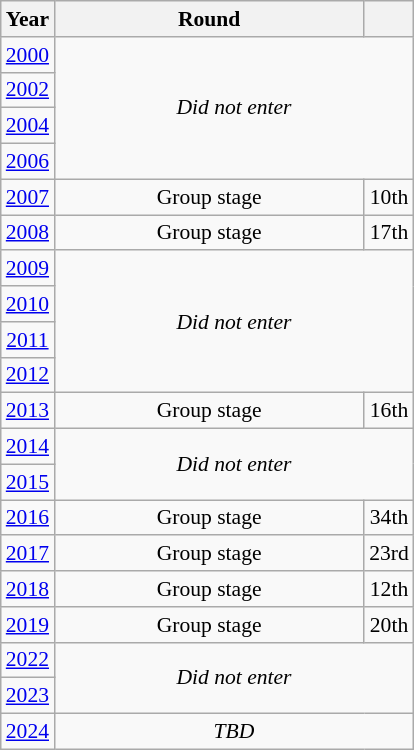<table class="wikitable" style="text-align: center; font-size:90%">
<tr>
<th>Year</th>
<th style="width:200px">Round</th>
<th></th>
</tr>
<tr>
<td><a href='#'>2000</a></td>
<td colspan="2" rowspan="4"><em>Did not enter</em></td>
</tr>
<tr>
<td><a href='#'>2002</a></td>
</tr>
<tr>
<td><a href='#'>2004</a></td>
</tr>
<tr>
<td><a href='#'>2006</a></td>
</tr>
<tr>
<td><a href='#'>2007</a></td>
<td>Group stage</td>
<td>10th</td>
</tr>
<tr>
<td><a href='#'>2008</a></td>
<td>Group stage</td>
<td>17th</td>
</tr>
<tr>
<td><a href='#'>2009</a></td>
<td colspan="2" rowspan="4"><em>Did not enter</em></td>
</tr>
<tr>
<td><a href='#'>2010</a></td>
</tr>
<tr>
<td><a href='#'>2011</a></td>
</tr>
<tr>
<td><a href='#'>2012</a></td>
</tr>
<tr>
<td><a href='#'>2013</a></td>
<td>Group stage</td>
<td>16th</td>
</tr>
<tr>
<td><a href='#'>2014</a></td>
<td colspan="2" rowspan="2"><em>Did not enter</em></td>
</tr>
<tr>
<td><a href='#'>2015</a></td>
</tr>
<tr>
<td><a href='#'>2016</a></td>
<td>Group stage</td>
<td>34th</td>
</tr>
<tr>
<td><a href='#'>2017</a></td>
<td>Group stage</td>
<td>23rd</td>
</tr>
<tr>
<td><a href='#'>2018</a></td>
<td>Group stage</td>
<td>12th</td>
</tr>
<tr>
<td><a href='#'>2019</a></td>
<td>Group stage</td>
<td>20th</td>
</tr>
<tr>
<td><a href='#'>2022</a></td>
<td colspan="2" rowspan="2"><em>Did not enter</em></td>
</tr>
<tr>
<td><a href='#'>2023</a></td>
</tr>
<tr>
<td><a href='#'>2024</a></td>
<td colspan="2"><em>TBD</em></td>
</tr>
</table>
